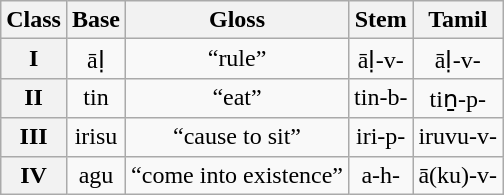<table class="wikitable" style=text-align:center>
<tr>
<th>Class</th>
<th>Base</th>
<th>Gloss</th>
<th>Stem</th>
<th>Tamil</th>
</tr>
<tr>
<th>I</th>
<td>āḷ</td>
<td>“rule”</td>
<td>āḷ-v-</td>
<td>āḷ-v-</td>
</tr>
<tr>
<th>II</th>
<td>tin</td>
<td>“eat”</td>
<td>tin-b-</td>
<td>tiṉ-p-</td>
</tr>
<tr>
<th>III</th>
<td>irisu</td>
<td>“cause to sit”</td>
<td>iri-p-</td>
<td>iruvu-v-</td>
</tr>
<tr>
<th>IV</th>
<td>agu</td>
<td>“come into existence”</td>
<td>a-h-</td>
<td>ā(ku)-v-</td>
</tr>
</table>
